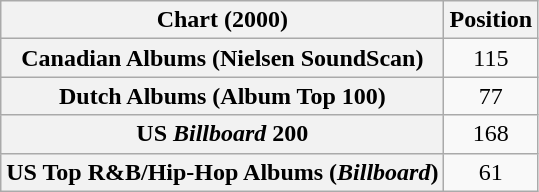<table class="wikitable sortable plainrowheaders" style="text-align:center;">
<tr>
<th scope="col">Chart (2000)</th>
<th scope="col">Position</th>
</tr>
<tr>
<th scope="row">Canadian Albums (Nielsen SoundScan)</th>
<td>115</td>
</tr>
<tr>
<th scope="row">Dutch Albums (Album Top 100)</th>
<td>77</td>
</tr>
<tr>
<th scope="row">US <em>Billboard</em> 200</th>
<td>168</td>
</tr>
<tr>
<th scope="row">US Top R&B/Hip-Hop Albums (<em>Billboard</em>)</th>
<td>61</td>
</tr>
</table>
